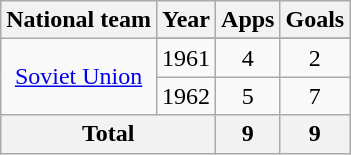<table class="wikitable" style="text-align:center">
<tr>
<th>National team</th>
<th>Year</th>
<th>Apps</th>
<th>Goals</th>
</tr>
<tr>
<td rowspan=3 valign="center"><a href='#'>Soviet Union</a></td>
</tr>
<tr>
<td>1961</td>
<td>4</td>
<td>2</td>
</tr>
<tr>
<td>1962</td>
<td>5</td>
<td>7</td>
</tr>
<tr>
<th colspan=2>Total</th>
<th>9</th>
<th>9</th>
</tr>
</table>
